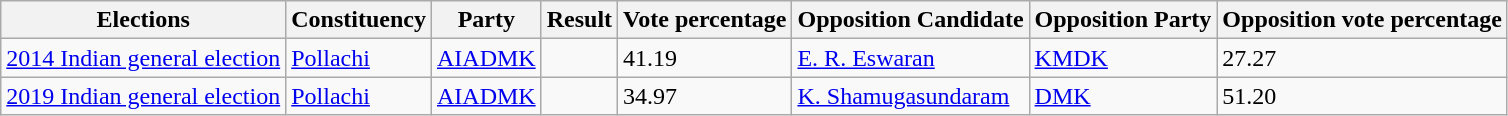<table class="wikitable sortable">
<tr>
<th>Elections</th>
<th>Constituency</th>
<th>Party</th>
<th>Result</th>
<th>Vote percentage</th>
<th>Opposition Candidate</th>
<th>Opposition Party</th>
<th>Opposition vote percentage</th>
</tr>
<tr>
<td><a href='#'>2014 Indian general election</a></td>
<td><a href='#'>Pollachi</a></td>
<td><a href='#'>AIADMK</a></td>
<td></td>
<td>41.19</td>
<td><a href='#'>E. R. Eswaran</a></td>
<td><a href='#'>KMDK</a></td>
<td>27.27</td>
</tr>
<tr>
<td><a href='#'>2019 Indian general election</a></td>
<td><a href='#'>Pollachi</a></td>
<td><a href='#'>AIADMK</a></td>
<td></td>
<td>34.97</td>
<td><a href='#'>K. Shamugasundaram</a></td>
<td><a href='#'>DMK</a></td>
<td>51.20</td>
</tr>
</table>
